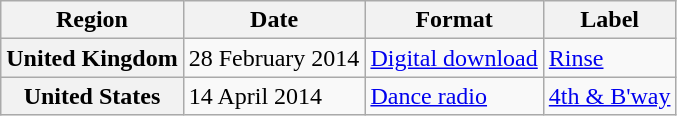<table class="wikitable plainrowheaders">
<tr>
<th scope="col">Region</th>
<th scope="col">Date</th>
<th scope="col">Format</th>
<th scope="col">Label</th>
</tr>
<tr>
<th scope="row">United Kingdom</th>
<td>28 February 2014</td>
<td><a href='#'>Digital download</a></td>
<td><a href='#'>Rinse</a></td>
</tr>
<tr>
<th scope="row">United States</th>
<td>14 April 2014</td>
<td><a href='#'>Dance radio</a></td>
<td><a href='#'>4th & B'way</a></td>
</tr>
</table>
